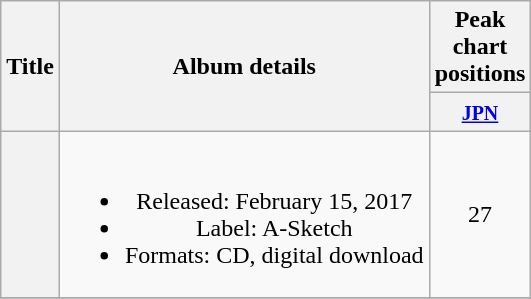<table class="wikitable plainrowheaders" style="text-align:center;">
<tr>
<th scope="col" rowspan="2">Title</th>
<th scope="col" rowspan="2">Album details</th>
<th colspan="1">Peak chart positions</th>
</tr>
<tr>
<th style="width:2.5em;"><small><a href='#'>JPN</a></small><br></th>
</tr>
<tr>
<th scope="row"></th>
<td><br><ul><li>Released: February 15, 2017</li><li>Label: A-Sketch</li><li>Formats: CD, digital download</li></ul></td>
<td>27</td>
</tr>
<tr>
</tr>
</table>
